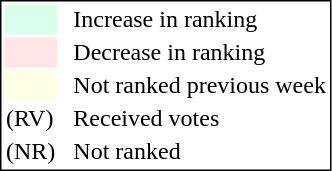<table style="border:1px solid black;">
<tr>
<td style="background:#D8FFEB; width:20px;"></td>
<td> </td>
<td>Increase in ranking</td>
</tr>
<tr>
<td style="background:#FFE6E6; width:20px;"></td>
<td> </td>
<td>Decrease in ranking</td>
</tr>
<tr>
<td style="background:#FFFFE6; width:20px;"></td>
<td> </td>
<td>Not ranked previous week</td>
</tr>
<tr>
<td>(RV)</td>
<td> </td>
<td>Received votes</td>
</tr>
<tr>
<td>(NR)</td>
<td> </td>
<td>Not ranked</td>
</tr>
</table>
